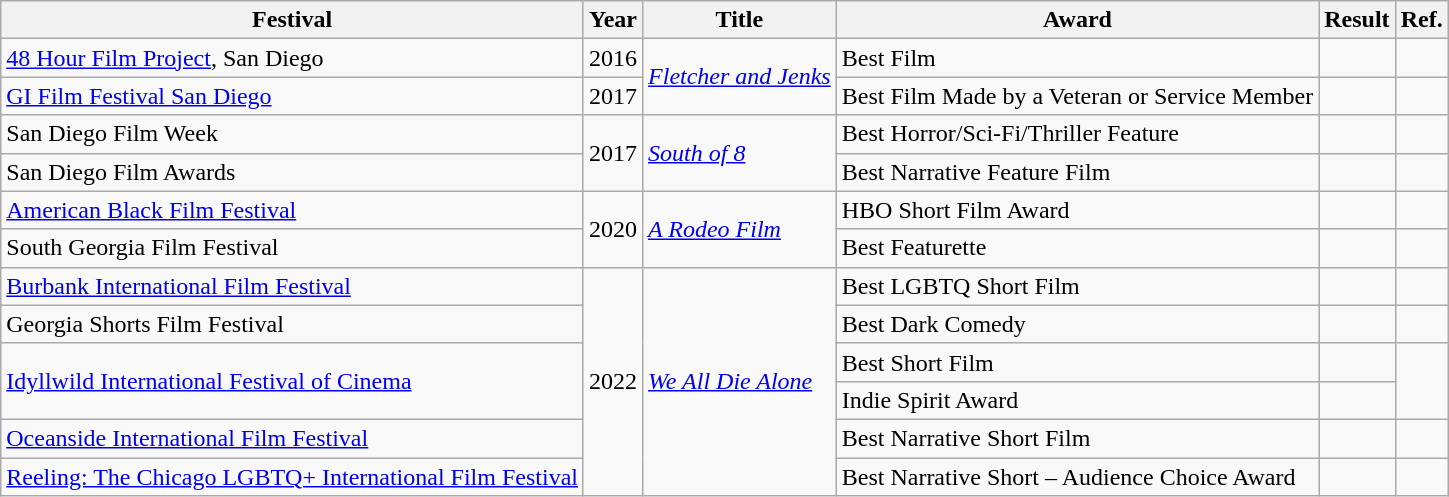<table class="wikitable">
<tr>
<th>Festival</th>
<th>Year</th>
<th>Title</th>
<th>Award</th>
<th>Result</th>
<th>Ref.</th>
</tr>
<tr>
<td><a href='#'>48 Hour Film Project</a>, San Diego</td>
<td>2016</td>
<td rowspan="2"><em><a href='#'>Fletcher and Jenks</a></em></td>
<td>Best Film</td>
<td></td>
<td></td>
</tr>
<tr>
<td><a href='#'>GI Film Festival San Diego</a></td>
<td>2017</td>
<td>Best Film Made by a Veteran or Service Member</td>
<td></td>
<td></td>
</tr>
<tr>
<td>San Diego Film Week</td>
<td rowspan="2">2017</td>
<td rowspan="2"><em><a href='#'>South of 8</a></em></td>
<td>Best Horror/Sci-Fi/Thriller Feature</td>
<td></td>
<td></td>
</tr>
<tr>
<td>San Diego Film Awards</td>
<td>Best Narrative Feature Film</td>
<td></td>
<td></td>
</tr>
<tr>
<td><a href='#'>American Black Film Festival</a></td>
<td rowspan="2">2020</td>
<td rowspan="2"><em><a href='#'>A Rodeo Film</a></em></td>
<td>HBO Short Film Award</td>
<td></td>
<td></td>
</tr>
<tr>
<td>South Georgia Film Festival</td>
<td>Best Featurette</td>
<td></td>
<td></td>
</tr>
<tr>
<td><a href='#'>Burbank International Film Festival</a></td>
<td rowspan="6">2022</td>
<td rowspan="6"><em><a href='#'>We All Die Alone</a></em></td>
<td>Best LGBTQ Short Film</td>
<td></td>
<td></td>
</tr>
<tr>
<td>Georgia Shorts Film Festival</td>
<td>Best Dark Comedy</td>
<td></td>
<td></td>
</tr>
<tr>
<td rowspan="2"><a href='#'>Idyllwild International Festival of Cinema</a></td>
<td>Best Short Film</td>
<td></td>
<td rowspan="2"></td>
</tr>
<tr>
<td>Indie Spirit Award</td>
<td></td>
</tr>
<tr>
<td><a href='#'>Oceanside International Film Festival</a></td>
<td>Best Narrative Short Film</td>
<td></td>
<td></td>
</tr>
<tr>
<td><a href='#'>Reeling: The Chicago LGBTQ+ International Film Festival</a></td>
<td>Best Narrative Short – Audience Choice Award</td>
<td></td>
<td></td>
</tr>
</table>
